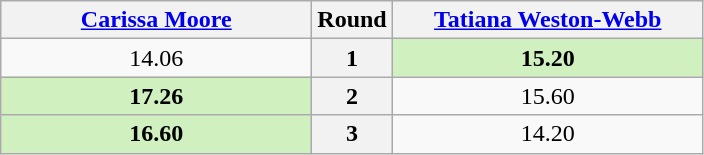<table class="wikitable">
<tr>
<th width=200> <a href='#'>Carissa Moore</a></th>
<th>Round</th>
<th width=200> <a href='#'>Tatiana Weston-Webb</a></th>
</tr>
<tr>
<td align=center>14.06</td>
<th>1</th>
<td align=center bgcolor=d0f0c0><strong>15.20</strong></td>
</tr>
<tr>
<td align=center bgcolor=d0f0c0><strong>17.26</strong></td>
<th>2</th>
<td align=center>15.60</td>
</tr>
<tr>
<td align=center bgcolor=d0f0c0><strong>16.60</strong></td>
<th>3</th>
<td align=center>14.20</td>
</tr>
</table>
